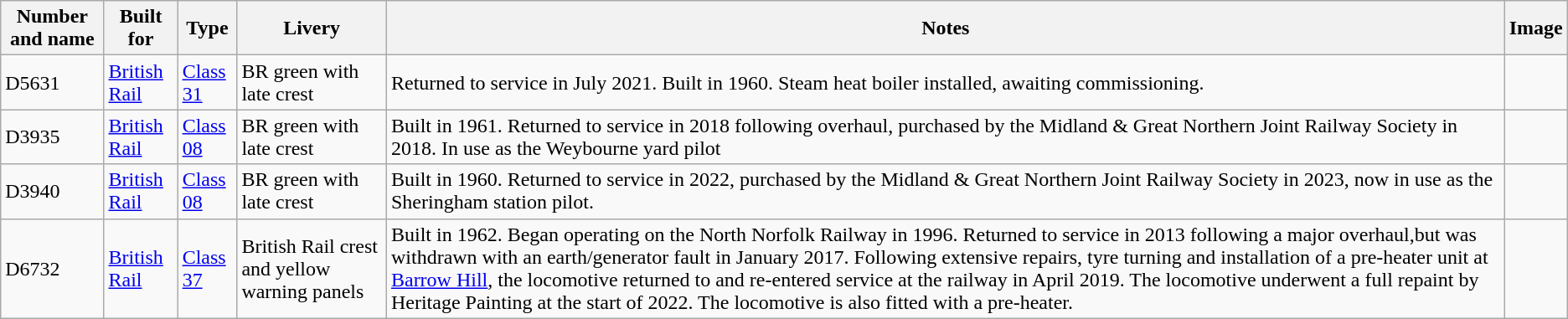<table class="wikitable">
<tr>
<th>Number and name</th>
<th>Built for</th>
<th>Type</th>
<th>Livery</th>
<th>Notes</th>
<th>Image</th>
</tr>
<tr>
<td>D5631</td>
<td><a href='#'>British Rail</a></td>
<td><a href='#'>Class 31</a></td>
<td>BR green with late crest</td>
<td>Returned to service in July 2021. Built in 1960. Steam heat boiler installed, awaiting commissioning.</td>
<td></td>
</tr>
<tr>
<td>D3935</td>
<td><a href='#'>British Rail</a></td>
<td><a href='#'>Class 08</a></td>
<td>BR green with late crest</td>
<td>Built in 1961. Returned to service in 2018 following overhaul, purchased by the Midland & Great Northern Joint Railway Society in 2018. In use as the Weybourne yard pilot</td>
<td></td>
</tr>
<tr>
<td>D3940</td>
<td><a href='#'>British Rail</a></td>
<td><a href='#'>Class 08</a></td>
<td>BR green with late crest</td>
<td>Built in 1960. Returned to service in 2022, purchased by the Midland & Great Northern Joint Railway Society in 2023, now in use as the Sheringham station pilot.</td>
<td></td>
</tr>
<tr>
<td BR green with late>D6732</td>
<td><a href='#'>British Rail</a></td>
<td><a href='#'>Class 37</a></td>
<td>British Rail crest and yellow warning panels</td>
<td>Built in 1962. Began operating on the North Norfolk Railway in 1996. Returned to service in 2013 following a major overhaul,but was withdrawn with an earth/generator fault in January 2017. Following extensive repairs, tyre turning and installation of a pre-heater unit at <a href='#'>Barrow Hill</a>, the locomotive returned to and re-entered service at the railway in April 2019. The locomotive underwent a full repaint by Heritage Painting at the start of 2022. The locomotive is also fitted with a pre-heater.</td>
<td></td>
</tr>
</table>
